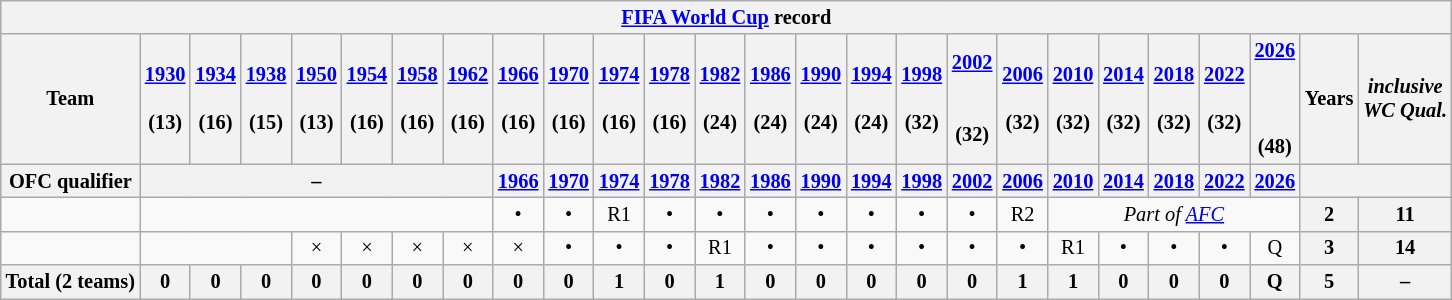<table class="wikitable" style="text-align:center; font-size:85%;">
<tr>
<th colspan=26><a href='#'>FIFA World Cup</a> record</th>
</tr>
<tr>
<th>Team</th>
<th><a href='#'>1930</a><br><br>(13)</th>
<th><a href='#'>1934</a><br><br>(16)</th>
<th><a href='#'>1938</a><br><br>(15)</th>
<th><a href='#'>1950</a><br><br>(13)</th>
<th><a href='#'>1954</a><br><br>(16)</th>
<th><a href='#'>1958</a><br><br>(16)</th>
<th><a href='#'>1962</a><br><br>(16)</th>
<th><a href='#'>1966</a><br><br>(16)</th>
<th><a href='#'>1970</a><br><br>(16)</th>
<th><a href='#'>1974</a><br><br>(16)</th>
<th><a href='#'>1978</a><br><br>(16)</th>
<th><a href='#'>1982</a><br><br>(24)</th>
<th><a href='#'>1986</a><br><br>(24)</th>
<th><a href='#'>1990</a><br><br>(24)</th>
<th><a href='#'>1994</a><br><br>(24)</th>
<th><a href='#'>1998</a><br><br>(32)</th>
<th><a href='#'>2002</a><br><br><br>(32)</th>
<th><a href='#'>2006</a><br><br>(32)</th>
<th><a href='#'>2010</a><br><br>(32)</th>
<th><a href='#'>2014</a><br><br>(32)</th>
<th><a href='#'>2018</a><br><br>(32)</th>
<th><a href='#'>2022</a><br><br>(32)</th>
<th><a href='#'>2026</a><br><br><br><br>(48)</th>
<th>Years</th>
<th><em>inclusive <br> WC Qual.</em></th>
</tr>
<tr>
<th>OFC qualifier</th>
<th colspan=7>–</th>
<th><a href='#'>1966</a></th>
<th><a href='#'>1970</a></th>
<th><a href='#'>1974</a></th>
<th><a href='#'>1978</a></th>
<th><a href='#'>1982</a></th>
<th><a href='#'>1986</a></th>
<th><a href='#'>1990</a></th>
<th><a href='#'>1994</a></th>
<th><a href='#'>1998</a></th>
<th><a href='#'>2002</a></th>
<th><a href='#'>2006</a></th>
<th><a href='#'>2010</a></th>
<th><a href='#'>2014</a></th>
<th><a href='#'>2018</a></th>
<th><a href='#'>2022</a></th>
<th><a href='#'>2026</a></th>
<th colspan=2></th>
</tr>
<tr>
<td align=left></td>
<td colspan=7></td>
<td>•</td>
<td>•</td>
<td>R1</td>
<td>•</td>
<td>•</td>
<td>•</td>
<td>•</td>
<td>•</td>
<td>•</td>
<td>•</td>
<td>R2</td>
<td colspan=5><em>Part of <a href='#'>AFC</a></em></td>
<th>2</th>
<th>11</th>
</tr>
<tr>
<td align="left"></td>
<td colspan="3"></td>
<td>×</td>
<td>×</td>
<td>×</td>
<td>×</td>
<td>×</td>
<td>•</td>
<td>•</td>
<td>•</td>
<td>R1</td>
<td>•</td>
<td>•</td>
<td>•</td>
<td>•</td>
<td>•</td>
<td>•</td>
<td>R1</td>
<td>•</td>
<td>•</td>
<td>•</td>
<td>Q</td>
<th>3</th>
<th>14</th>
</tr>
<tr>
<th>Total (2 teams)</th>
<th>0</th>
<th>0</th>
<th>0</th>
<th>0</th>
<th>0</th>
<th>0</th>
<th>0</th>
<th>0</th>
<th>0</th>
<th>1</th>
<th>0</th>
<th>1</th>
<th>0</th>
<th>0</th>
<th>0</th>
<th>0</th>
<th>0</th>
<th>1</th>
<th>1</th>
<th>0</th>
<th>0</th>
<th>0</th>
<th>Q</th>
<th>5</th>
<th>–</th>
</tr>
</table>
